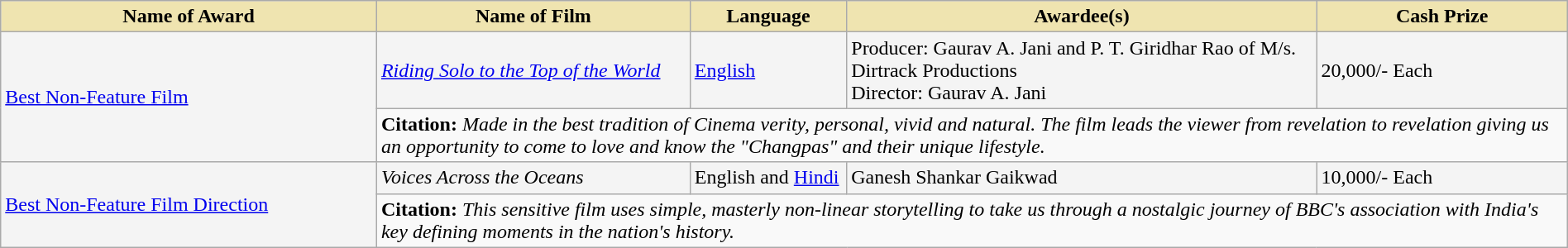<table class="wikitable" style="width:100%;">
<tr>
<th style="background-color:#EFE4B0;width:24%;">Name of Award</th>
<th style="background-color:#EFE4B0;width:20%;">Name of Film</th>
<th style="background-color:#EFE4B0;width:10%;">Language</th>
<th style="background-color:#EFE4B0;width:30%;">Awardee(s)</th>
<th style="background-color:#EFE4B0;width:16%;">Cash Prize</th>
</tr>
<tr style="background-color:#F4F4F4">
<td rowspan="2"><a href='#'>Best Non-Feature Film</a></td>
<td><em><a href='#'>Riding Solo to the Top of the World</a></em></td>
<td><a href='#'>English</a></td>
<td>Producer: Gaurav A. Jani and P. T. Giridhar Rao of M/s. Dirtrack Productions<br>Director: Gaurav A. Jani</td>
<td> 20,000/- Each</td>
</tr>
<tr style="background-color:#F9F9F9">
<td colspan="4"><strong>Citation:</strong> <em>Made in the best tradition of Cinema verity, personal, vivid and natural. The film leads the viewer from revelation to revelation giving us an opportunity to come to love and know the "Changpas" and their unique lifestyle.</em></td>
</tr>
<tr style="background-color:#F4F4F4">
<td rowspan="2"><a href='#'>Best Non-Feature Film Direction</a></td>
<td><em>Voices Across the Oceans</em></td>
<td>English and <a href='#'>Hindi</a></td>
<td>Ganesh Shankar Gaikwad</td>
<td> 10,000/- Each</td>
</tr>
<tr style="background-color:#F9F9F9">
<td colspan="4"><strong>Citation:</strong> <em>This sensitive film uses simple, masterly non-linear storytelling to take us through a nostalgic journey of BBC's association with India's key defining moments in the nation's history.</em></td>
</tr>
</table>
